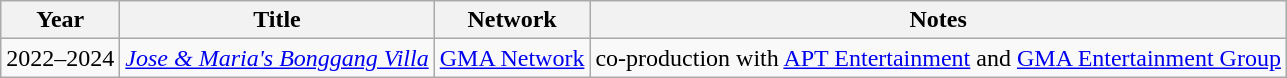<table class="wikitable">
<tr>
<th>Year</th>
<th>Title</th>
<th>Network</th>
<th>Notes</th>
</tr>
<tr>
<td>2022–2024</td>
<td><em><a href='#'>Jose & Maria's Bonggang Villa</a></em></td>
<td><a href='#'>GMA Network</a></td>
<td>co-production with <a href='#'>APT Entertainment</a> and <a href='#'>GMA Entertainment Group</a></td>
</tr>
</table>
